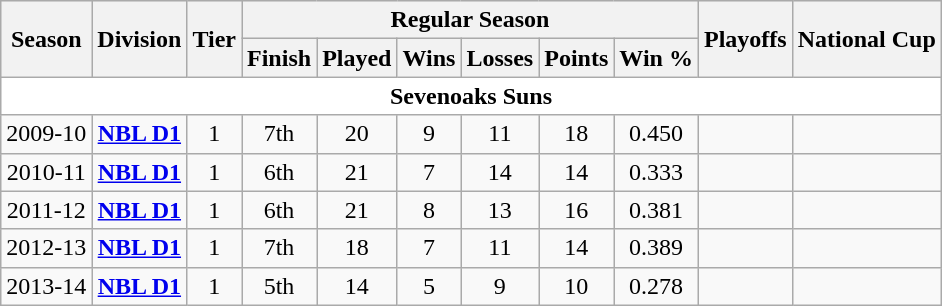<table class="wikitable" style="font-size:100%;">
<tr bgcolor="#efefef">
<th rowspan="2">Season</th>
<th rowspan="2">Division</th>
<th rowspan="2">Tier</th>
<th colspan="6">Regular Season</th>
<th rowspan="2">Playoffs</th>
<th rowspan="2">National Cup</th>
</tr>
<tr>
<th>Finish</th>
<th>Played</th>
<th>Wins</th>
<th>Losses</th>
<th>Points</th>
<th>Win %</th>
</tr>
<tr>
<td colspan="13" align=center bgcolor="white"><span><strong>Sevenoaks Suns</strong></span></td>
</tr>
<tr>
<td style="text-align:center;">2009-10</td>
<td style="text-align:center;"><strong><a href='#'>NBL D1</a></strong></td>
<td style="text-align:center;">1</td>
<td style="text-align:center;">7th</td>
<td style="text-align:center;">20</td>
<td style="text-align:center;">9</td>
<td style="text-align:center;">11</td>
<td style="text-align:center;">18</td>
<td style="text-align:center;">0.450</td>
<td style="text-align:center;"></td>
<td style="text-align:center;"></td>
</tr>
<tr>
<td style="text-align:center;">2010-11</td>
<td style="text-align:center;"><strong><a href='#'>NBL D1</a></strong></td>
<td style="text-align:center;">1</td>
<td style="text-align:center;">6th</td>
<td style="text-align:center;">21</td>
<td style="text-align:center;">7</td>
<td style="text-align:center;">14</td>
<td style="text-align:center;">14</td>
<td style="text-align:center;">0.333</td>
<td style="text-align:center;"></td>
<td style="text-align:center;"></td>
</tr>
<tr>
<td style="text-align:center;">2011-12</td>
<td style="text-align:center;"><strong><a href='#'>NBL D1</a></strong></td>
<td style="text-align:center;">1</td>
<td style="text-align:center;">6th</td>
<td style="text-align:center;">21</td>
<td style="text-align:center;">8</td>
<td style="text-align:center;">13</td>
<td style="text-align:center;">16</td>
<td style="text-align:center;">0.381</td>
<td style="text-align:center;"></td>
<td style="text-align:center;"></td>
</tr>
<tr>
<td style="text-align:center;">2012-13</td>
<td style="text-align:center;"><strong><a href='#'>NBL D1</a></strong></td>
<td style="text-align:center;">1</td>
<td style="text-align:center;">7th</td>
<td style="text-align:center;">18</td>
<td style="text-align:center;">7</td>
<td style="text-align:center;">11</td>
<td style="text-align:center;">14</td>
<td style="text-align:center;">0.389</td>
<td style="text-align:center;"></td>
<td style="text-align:center;"></td>
</tr>
<tr>
<td style="text-align:center;">2013-14</td>
<td style="text-align:center;"><strong><a href='#'>NBL D1</a></strong></td>
<td style="text-align:center;">1</td>
<td style="text-align:center;">5th</td>
<td style="text-align:center;">14</td>
<td style="text-align:center;">5</td>
<td style="text-align:center;">9</td>
<td style="text-align:center;">10</td>
<td style="text-align:center;">0.278</td>
<td style="text-align:center;"></td>
<td style="text-align:center;"></td>
</tr>
</table>
